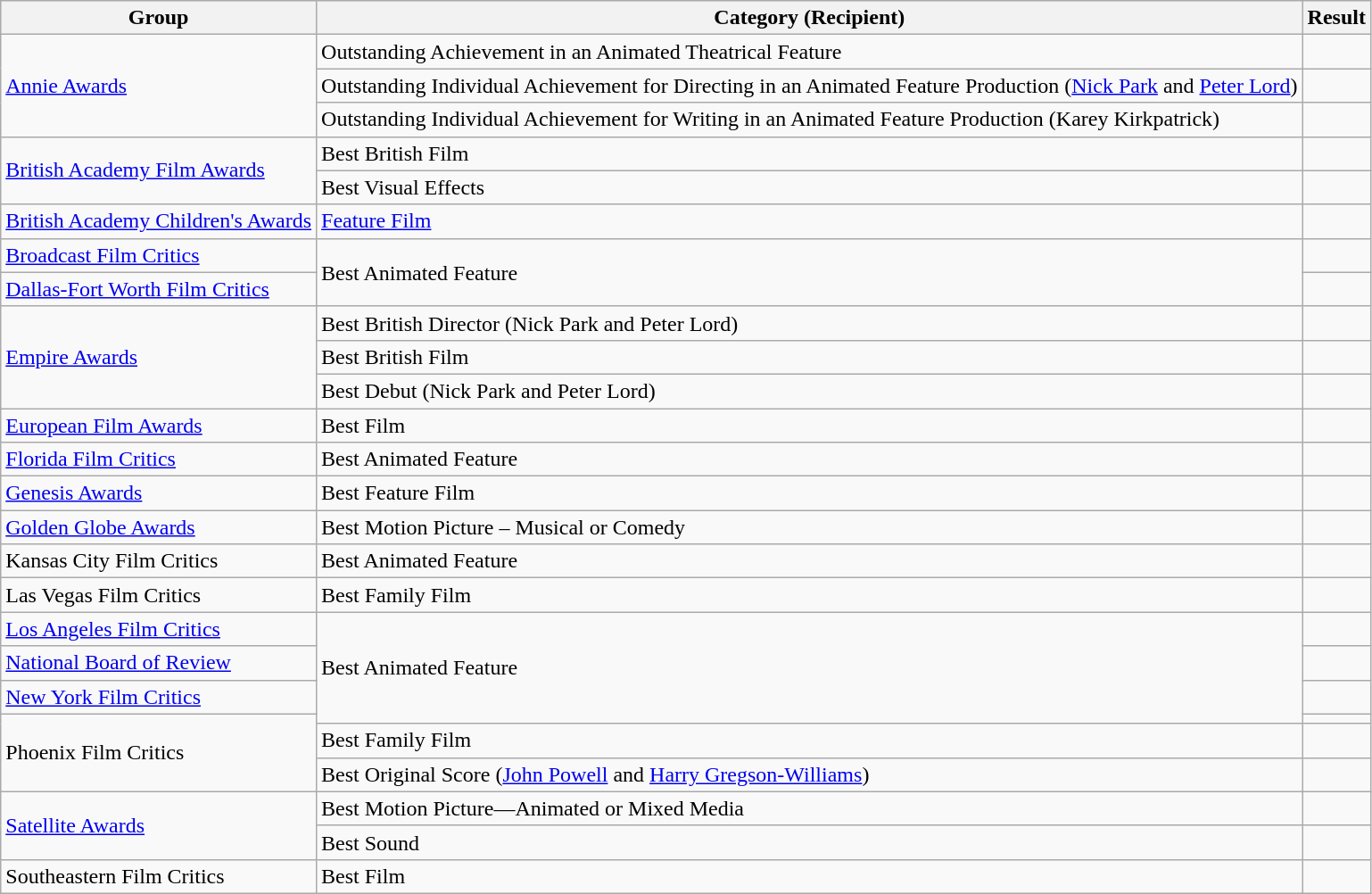<table class="wikitable sortable">
<tr>
<th>Group</th>
<th>Category (Recipient)</th>
<th>Result</th>
</tr>
<tr>
<td rowspan="3"><a href='#'>Annie Awards</a></td>
<td>Outstanding Achievement in an Animated Theatrical Feature</td>
<td></td>
</tr>
<tr>
<td>Outstanding Individual Achievement for Directing in an Animated Feature Production (<a href='#'>Nick Park</a> and <a href='#'>Peter Lord</a>)</td>
<td></td>
</tr>
<tr>
<td>Outstanding Individual Achievement for Writing in an Animated Feature Production (Karey Kirkpatrick)</td>
<td></td>
</tr>
<tr>
<td rowspan="2"><a href='#'>British Academy Film Awards</a></td>
<td>Best British Film</td>
<td></td>
</tr>
<tr>
<td>Best Visual Effects</td>
<td></td>
</tr>
<tr>
<td><a href='#'>British Academy Children's Awards</a></td>
<td><a href='#'>Feature Film</a></td>
<td></td>
</tr>
<tr>
<td><a href='#'>Broadcast Film Critics</a></td>
<td rowspan="2">Best Animated Feature</td>
<td></td>
</tr>
<tr>
<td><a href='#'>Dallas-Fort Worth Film Critics</a></td>
<td></td>
</tr>
<tr>
<td rowspan="3"><a href='#'>Empire Awards</a></td>
<td>Best British Director (Nick Park and Peter Lord)</td>
<td></td>
</tr>
<tr>
<td>Best British Film</td>
<td></td>
</tr>
<tr>
<td>Best Debut (Nick Park and Peter Lord)</td>
<td></td>
</tr>
<tr>
<td><a href='#'>European Film Awards</a></td>
<td>Best Film</td>
<td></td>
</tr>
<tr>
<td><a href='#'>Florida Film Critics</a></td>
<td>Best Animated Feature</td>
<td></td>
</tr>
<tr>
<td><a href='#'>Genesis Awards</a></td>
<td>Best Feature Film</td>
<td></td>
</tr>
<tr>
<td><a href='#'>Golden Globe Awards</a></td>
<td>Best Motion Picture – Musical or Comedy</td>
<td></td>
</tr>
<tr>
<td>Kansas City Film Critics</td>
<td>Best Animated Feature</td>
<td></td>
</tr>
<tr>
<td>Las Vegas Film Critics</td>
<td>Best Family Film</td>
<td></td>
</tr>
<tr>
<td><a href='#'>Los Angeles Film Critics</a></td>
<td rowspan="4">Best Animated Feature</td>
<td></td>
</tr>
<tr>
<td><a href='#'>National Board of Review</a></td>
<td></td>
</tr>
<tr>
<td><a href='#'>New York Film Critics</a></td>
<td></td>
</tr>
<tr>
<td rowspan="3">Phoenix Film Critics</td>
<td></td>
</tr>
<tr>
<td>Best Family Film</td>
<td></td>
</tr>
<tr>
<td>Best Original Score (<a href='#'>John Powell</a> and <a href='#'>Harry Gregson-Williams</a>)</td>
<td></td>
</tr>
<tr>
<td rowspan="2"><a href='#'>Satellite Awards</a></td>
<td>Best Motion Picture—Animated or Mixed Media</td>
<td></td>
</tr>
<tr>
<td>Best Sound</td>
<td></td>
</tr>
<tr>
<td>Southeastern Film Critics</td>
<td>Best Film</td>
<td></td>
</tr>
</table>
